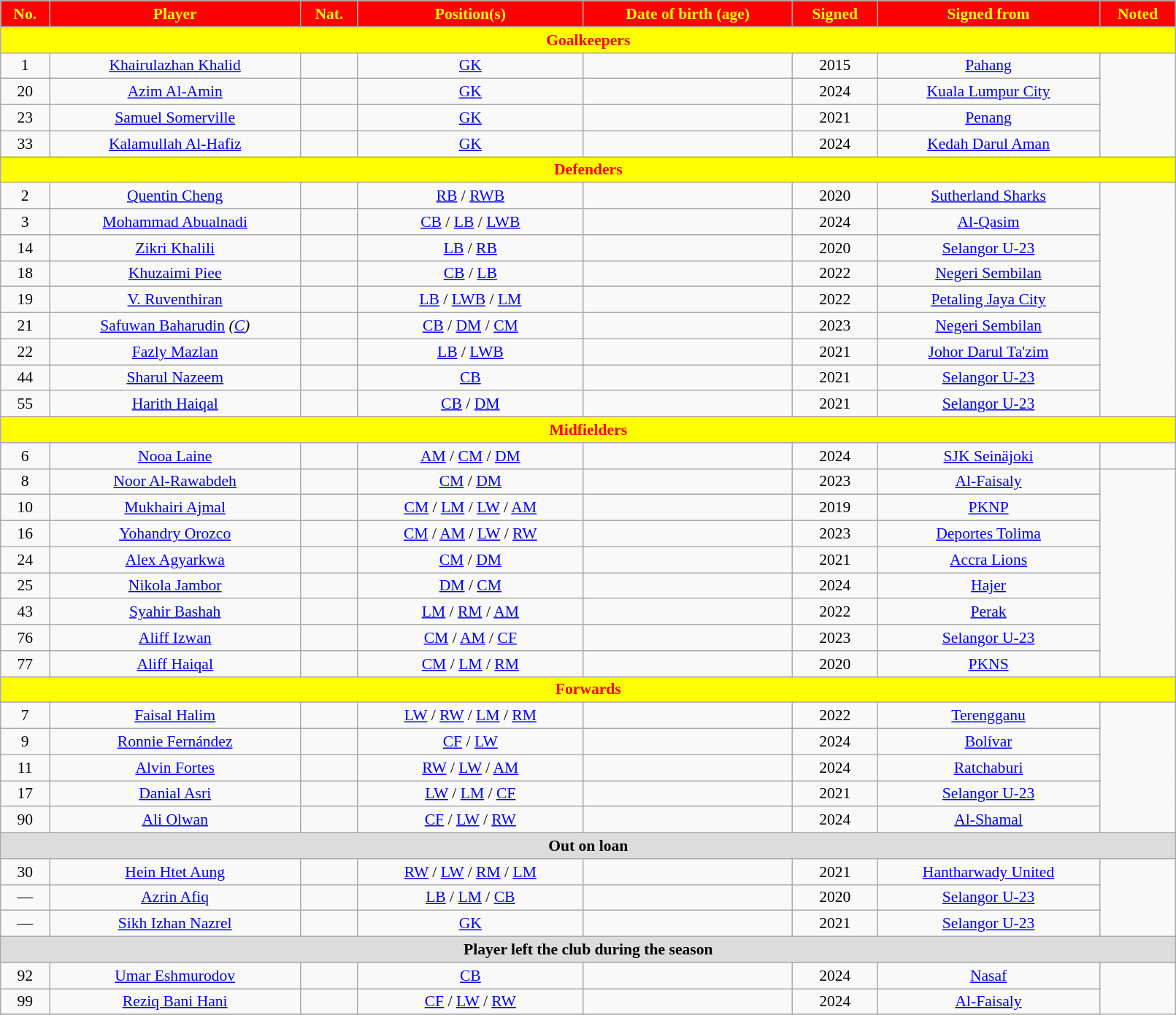<table class="wikitable" style="text-align:center;font-size:90%;width:85%">
<tr>
<th style="background:red;color:yellow;text-align:center;width:10x";>No.</th>
<th style="background:red;color:yellow;text-align:center;width:160x";>Player</th>
<th style="background:red;color:yellow;text-align:center;width:10x";>Nat.</th>
<th style="background:red;color:yellow;text-align:center;width:80x";>Position(s)</th>
<th style="background:red;color:yellow;text-align:center;width:160x";>Date of birth (age)</th>
<th style="background:red;color:yellow;text-align:center;width:20x";>Signed</th>
<th style="background:red;color:yellow;text-align:center;width:180x";>Signed from</th>
<th style="background:red;color:yellow;text-align:center;width:20x";>Noted</th>
</tr>
<tr>
<th colspan="9" style="background:yellow;color:red;text-align:center">Goalkeepers</th>
</tr>
<tr>
<td>1</td>
<td><a href='#'>Khairulazhan Khalid</a></td>
<td></td>
<td><a href='#'>GK</a></td>
<td></td>
<td>2015</td>
<td><a href='#'>Pahang</a></td>
</tr>
<tr>
<td>20</td>
<td><a href='#'>Azim Al-Amin</a></td>
<td></td>
<td><a href='#'>GK</a></td>
<td></td>
<td>2024</td>
<td><a href='#'>Kuala Lumpur City</a></td>
</tr>
<tr>
<td>23</td>
<td><a href='#'>Samuel Somerville</a></td>
<td></td>
<td><a href='#'>GK</a></td>
<td></td>
<td>2021</td>
<td><a href='#'>Penang</a></td>
</tr>
<tr>
<td>33</td>
<td><a href='#'>Kalamullah Al-Hafiz</a></td>
<td></td>
<td><a href='#'>GK</a></td>
<td></td>
<td>2024</td>
<td><a href='#'>Kedah Darul Aman</a></td>
</tr>
<tr>
<th colspan="9" style="background:yellow;color:red;text-align:center">Defenders</th>
</tr>
<tr>
<td>2</td>
<td><a href='#'>Quentin Cheng</a></td>
<td> </td>
<td><a href='#'>RB</a> / <a href='#'>RWB</a></td>
<td></td>
<td>2020</td>
<td> <a href='#'>Sutherland Sharks</a></td>
</tr>
<tr>
<td>3</td>
<td><a href='#'>Mohammad Abualnadi</a></td>
<td> </td>
<td><a href='#'>CB</a> / <a href='#'>LB</a> / <a href='#'>LWB</a></td>
<td></td>
<td>2024</td>
<td> <a href='#'>Al-Qasim</a></td>
</tr>
<tr>
<td>14</td>
<td><a href='#'>Zikri Khalili</a></td>
<td></td>
<td><a href='#'>LB</a> / <a href='#'>RB</a></td>
<td></td>
<td>2020</td>
<td><a href='#'>Selangor U-23</a></td>
</tr>
<tr>
<td>18</td>
<td><a href='#'>Khuzaimi Piee</a></td>
<td></td>
<td><a href='#'>CB</a> / <a href='#'>LB</a></td>
<td></td>
<td>2022</td>
<td><a href='#'>Negeri Sembilan</a></td>
</tr>
<tr>
<td>19</td>
<td><a href='#'>V. Ruventhiran</a></td>
<td></td>
<td><a href='#'>LB</a> / <a href='#'>LWB</a> / <a href='#'>LM</a></td>
<td></td>
<td>2022</td>
<td><a href='#'>Petaling Jaya City</a></td>
</tr>
<tr>
<td>21</td>
<td><a href='#'>Safuwan Baharudin</a> <em>(<a href='#'>C</a>)</em></td>
<td></td>
<td><a href='#'>CB</a> / <a href='#'>DM</a> / <a href='#'>CM</a></td>
<td></td>
<td>2023</td>
<td><a href='#'>Negeri Sembilan</a></td>
</tr>
<tr>
<td>22</td>
<td><a href='#'>Fazly Mazlan</a></td>
<td></td>
<td><a href='#'>LB</a> / <a href='#'>LWB</a></td>
<td></td>
<td>2021</td>
<td><a href='#'>Johor Darul Ta'zim</a></td>
</tr>
<tr>
<td>44</td>
<td><a href='#'>Sharul Nazeem</a></td>
<td></td>
<td><a href='#'>CB</a></td>
<td></td>
<td>2021</td>
<td><a href='#'>Selangor U-23</a></td>
</tr>
<tr>
<td>55</td>
<td><a href='#'>Harith Haiqal</a></td>
<td></td>
<td><a href='#'>CB</a> / <a href='#'>DM</a></td>
<td></td>
<td>2021</td>
<td><a href='#'>Selangor U-23</a></td>
</tr>
<tr>
<th colspan="9" style="background:yellow;color:red;text-align:center">Midfielders</th>
</tr>
<tr>
<td>6</td>
<td><a href='#'>Nooa Laine</a></td>
<td> </td>
<td><a href='#'>AM</a> / <a href='#'>CM</a> / <a href='#'>DM</a></td>
<td></td>
<td>2024</td>
<td> <a href='#'>SJK Seinäjoki</a></td>
<td></td>
</tr>
<tr>
<td>8</td>
<td><a href='#'>Noor Al-Rawabdeh</a></td>
<td></td>
<td><a href='#'>CM</a> / <a href='#'>DM</a></td>
<td></td>
<td>2023</td>
<td> <a href='#'>Al-Faisaly</a></td>
</tr>
<tr>
<td>10</td>
<td><a href='#'>Mukhairi Ajmal</a></td>
<td></td>
<td><a href='#'>CM</a> / <a href='#'>LM</a> / <a href='#'>LW</a> / <a href='#'>AM</a></td>
<td></td>
<td>2019</td>
<td><a href='#'>PKNP</a></td>
</tr>
<tr>
<td>16</td>
<td><a href='#'>Yohandry Orozco</a></td>
<td></td>
<td><a href='#'>CM</a> / <a href='#'>AM</a> / <a href='#'>LW</a> / <a href='#'>RW</a></td>
<td></td>
<td>2023</td>
<td> <a href='#'>Deportes Tolima</a></td>
</tr>
<tr>
<td>24</td>
<td><a href='#'>Alex Agyarkwa</a></td>
<td></td>
<td><a href='#'>CM</a> / <a href='#'>DM</a></td>
<td></td>
<td>2021</td>
<td> <a href='#'>Accra Lions</a></td>
</tr>
<tr>
<td>25</td>
<td><a href='#'>Nikola Jambor</a></td>
<td></td>
<td><a href='#'>DM</a> / <a href='#'>CM</a></td>
<td></td>
<td>2024</td>
<td> <a href='#'>Hajer</a></td>
</tr>
<tr>
<td>43</td>
<td><a href='#'>Syahir Bashah</a></td>
<td></td>
<td><a href='#'>LM</a> / <a href='#'>RM</a> / <a href='#'>AM</a></td>
<td></td>
<td>2022</td>
<td><a href='#'>Perak</a></td>
</tr>
<tr>
<td>76</td>
<td><a href='#'>Aliff Izwan</a></td>
<td></td>
<td><a href='#'>CM</a> / <a href='#'>AM</a> / <a href='#'>CF</a></td>
<td></td>
<td>2023</td>
<td><a href='#'>Selangor U-23</a></td>
</tr>
<tr>
<td>77</td>
<td><a href='#'>Aliff Haiqal</a></td>
<td></td>
<td><a href='#'>CM</a> / <a href='#'>LM</a> / <a href='#'>RM</a></td>
<td></td>
<td>2020</td>
<td><a href='#'>PKNS</a></td>
</tr>
<tr>
<th colspan="9" style="background:yellow;color:red;text-align:center">Forwards</th>
</tr>
<tr>
<td>7</td>
<td><a href='#'>Faisal Halim</a></td>
<td></td>
<td><a href='#'>LW</a> / <a href='#'>RW</a> / <a href='#'>LM</a> / <a href='#'>RM</a></td>
<td></td>
<td>2022</td>
<td><a href='#'>Terengganu</a></td>
</tr>
<tr>
<td>9</td>
<td><a href='#'>Ronnie Fernández</a></td>
<td></td>
<td><a href='#'>CF</a> / <a href='#'>LW</a></td>
<td></td>
<td>2024</td>
<td> <a href='#'>Bolívar</a></td>
</tr>
<tr>
<td>11</td>
<td><a href='#'>Alvin Fortes</a></td>
<td></td>
<td><a href='#'>RW</a> / <a href='#'>LW</a> / <a href='#'>AM</a></td>
<td></td>
<td>2024</td>
<td> <a href='#'>Ratchaburi</a></td>
</tr>
<tr>
<td>17</td>
<td><a href='#'>Danial Asri</a></td>
<td></td>
<td><a href='#'>LW</a> / <a href='#'>LM</a> /  <a href='#'>CF</a></td>
<td></td>
<td>2021</td>
<td><a href='#'>Selangor U-23</a></td>
</tr>
<tr>
<td>90</td>
<td><a href='#'>Ali Olwan</a></td>
<td></td>
<td><a href='#'>CF</a> / <a href='#'>LW</a> / <a href='#'>RW</a></td>
<td></td>
<td>2024</td>
<td> <a href='#'>Al-Shamal</a></td>
</tr>
<tr>
<th colspan="9" style="background:#dcdcdc; text-align:center;">Out on loan</th>
</tr>
<tr>
<td>30</td>
<td><a href='#'>Hein Htet Aung</a></td>
<td></td>
<td><a href='#'>RW</a> / <a href='#'>LW</a> / <a href='#'>RM</a> / <a href='#'>LM</a></td>
<td></td>
<td>2021</td>
<td> <a href='#'>Hantharwady United</a></td>
</tr>
<tr>
<td>—</td>
<td><a href='#'>Azrin Afiq</a></td>
<td></td>
<td><a href='#'>LB</a> / <a href='#'>LM</a> / <a href='#'>CB</a></td>
<td></td>
<td>2020</td>
<td><a href='#'>Selangor U-23</a></td>
</tr>
<tr>
<td>—</td>
<td><a href='#'>Sikh Izhan Nazrel</a></td>
<td></td>
<td><a href='#'>GK</a></td>
<td></td>
<td>2021</td>
<td><a href='#'>Selangor U-23</a></td>
</tr>
<tr>
<th colspan="9" style="background:#dcdcdc; text-align:center;">Player left the club during the season</th>
</tr>
<tr>
<td>92</td>
<td><a href='#'>Umar Eshmurodov</a></td>
<td></td>
<td><a href='#'>CB</a></td>
<td></td>
<td>2024</td>
<td> <a href='#'>Nasaf</a></td>
</tr>
<tr>
<td>99</td>
<td><a href='#'>Reziq Bani Hani</a></td>
<td></td>
<td><a href='#'>CF</a> / <a href='#'>LW</a> / <a href='#'>RW</a></td>
<td></td>
<td>2024</td>
<td> <a href='#'>Al-Faisaly</a></td>
</tr>
<tr>
</tr>
</table>
